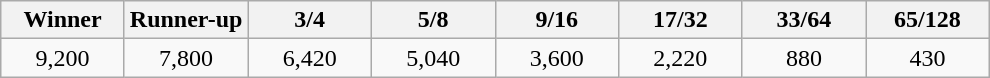<table class="wikitable">
<tr>
<th width=75>Winner</th>
<th width=75>Runner-up</th>
<th width=75>3/4</th>
<th width=75>5/8</th>
<th width=75>9/16</th>
<th width=75>17/32</th>
<th width=75>33/64</th>
<th width=75>65/128</th>
</tr>
<tr>
<td align=center>9,200</td>
<td align=center>7,800</td>
<td align=center>6,420</td>
<td align=center>5,040</td>
<td align=center>3,600</td>
<td align=center>2,220</td>
<td align=center>880</td>
<td align=center>430</td>
</tr>
</table>
